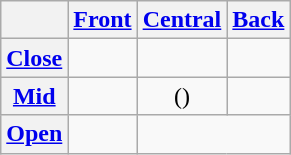<table class="wikitable" style="text-align:center">
<tr>
<th></th>
<th><a href='#'>Front</a></th>
<th><a href='#'>Central</a></th>
<th><a href='#'>Back</a></th>
</tr>
<tr align="center">
<th><a href='#'>Close</a></th>
<td></td>
<td></td>
<td></td>
</tr>
<tr>
<th><a href='#'>Mid</a></th>
<td></td>
<td>()</td>
<td></td>
</tr>
<tr>
<th><a href='#'>Open</a></th>
<td></td>
<td colspan="2"></td>
</tr>
</table>
